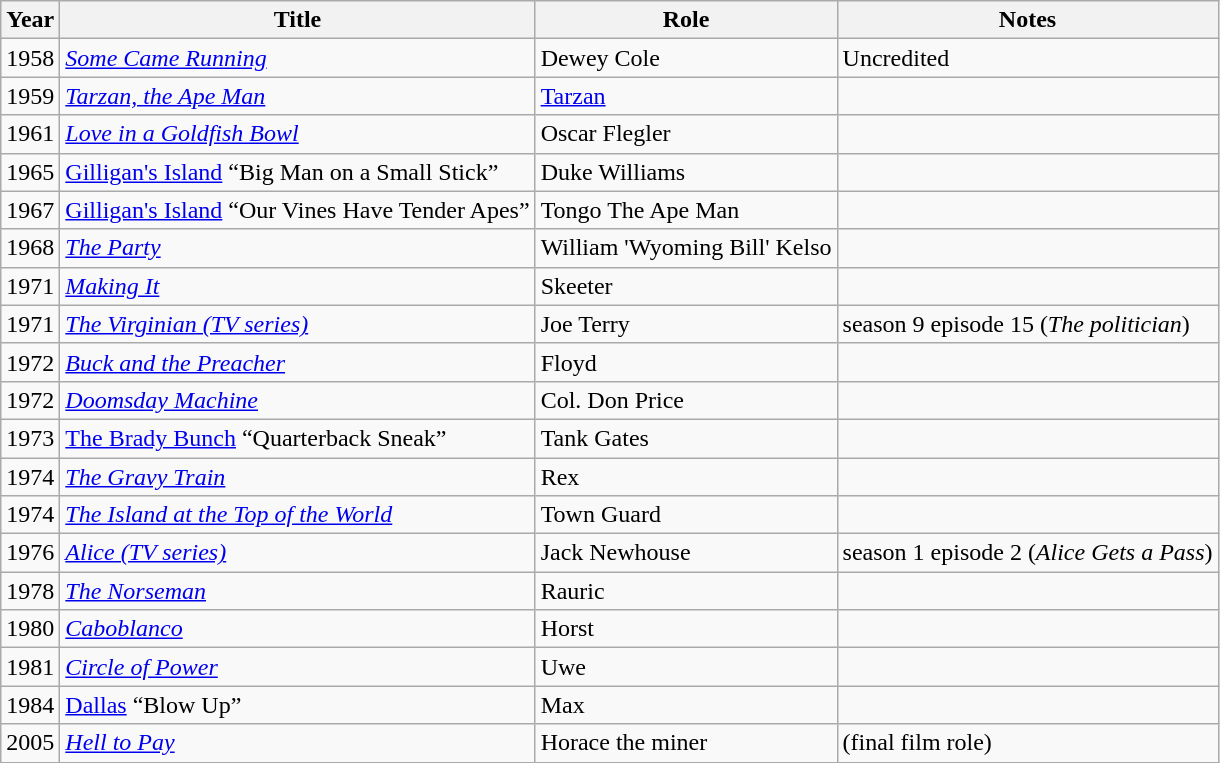<table class="wikitable">
<tr>
<th>Year</th>
<th>Title</th>
<th>Role</th>
<th>Notes</th>
</tr>
<tr>
<td>1958</td>
<td><em><a href='#'>Some Came Running</a></em></td>
<td>Dewey Cole</td>
<td>Uncredited</td>
</tr>
<tr>
<td>1959</td>
<td><em><a href='#'>Tarzan, the Ape Man</a></em></td>
<td><a href='#'>Tarzan</a></td>
<td></td>
</tr>
<tr>
<td>1961</td>
<td><em><a href='#'>Love in a Goldfish Bowl</a></em></td>
<td>Oscar Flegler</td>
<td></td>
</tr>
<tr>
<td>1965</td>
<td><a href='#'>Gilligan's Island</a> “Big Man on a Small Stick”</td>
<td>Duke Williams</td>
<td></td>
</tr>
<tr>
<td>1967</td>
<td><a href='#'>Gilligan's Island</a> “Our Vines Have Tender Apes”</td>
<td>Tongo The Ape Man</td>
<td></td>
</tr>
<tr>
<td>1968</td>
<td><em><a href='#'>The Party</a></em></td>
<td>William 'Wyoming Bill' Kelso</td>
<td></td>
</tr>
<tr>
<td>1971</td>
<td><em><a href='#'>Making It</a></em></td>
<td>Skeeter</td>
<td></td>
</tr>
<tr>
<td>1971</td>
<td><em><a href='#'>The Virginian (TV series)</a></em></td>
<td>Joe Terry</td>
<td>season 9 episode 15 (<em>The politician</em>)</td>
</tr>
<tr>
<td>1972</td>
<td><em><a href='#'>Buck and the Preacher</a></em></td>
<td>Floyd</td>
<td></td>
</tr>
<tr>
<td>1972</td>
<td><em><a href='#'>Doomsday Machine</a></em></td>
<td>Col. Don Price</td>
<td></td>
</tr>
<tr>
<td>1973</td>
<td><a href='#'>The Brady Bunch</a> “Quarterback Sneak”</td>
<td>Tank Gates</td>
<td></td>
</tr>
<tr>
<td>1974</td>
<td><em><a href='#'>The Gravy Train</a></em></td>
<td>Rex</td>
<td></td>
</tr>
<tr>
<td>1974</td>
<td><em><a href='#'>The Island at the Top of the World</a></em></td>
<td>Town Guard</td>
<td></td>
</tr>
<tr>
<td>1976</td>
<td><em><a href='#'>Alice (TV series)</a></em></td>
<td>Jack Newhouse</td>
<td>season 1 episode 2 (<em>Alice Gets a Pass</em>)</td>
</tr>
<tr>
<td>1978</td>
<td><em><a href='#'>The Norseman</a></em></td>
<td>Rauric</td>
<td></td>
</tr>
<tr 1979 Incredible Hulk>
<td>1980</td>
<td><em><a href='#'>Caboblanco</a></em></td>
<td>Horst</td>
<td></td>
</tr>
<tr>
<td>1981</td>
<td><em><a href='#'>Circle of Power</a></em></td>
<td>Uwe</td>
<td></td>
</tr>
<tr>
<td>1984</td>
<td><a href='#'>Dallas</a> “Blow Up”</td>
<td>Max</td>
<td></td>
</tr>
<tr>
<td>2005</td>
<td><em><a href='#'>Hell to Pay</a></em></td>
<td>Horace the miner</td>
<td>(final film role)</td>
</tr>
</table>
